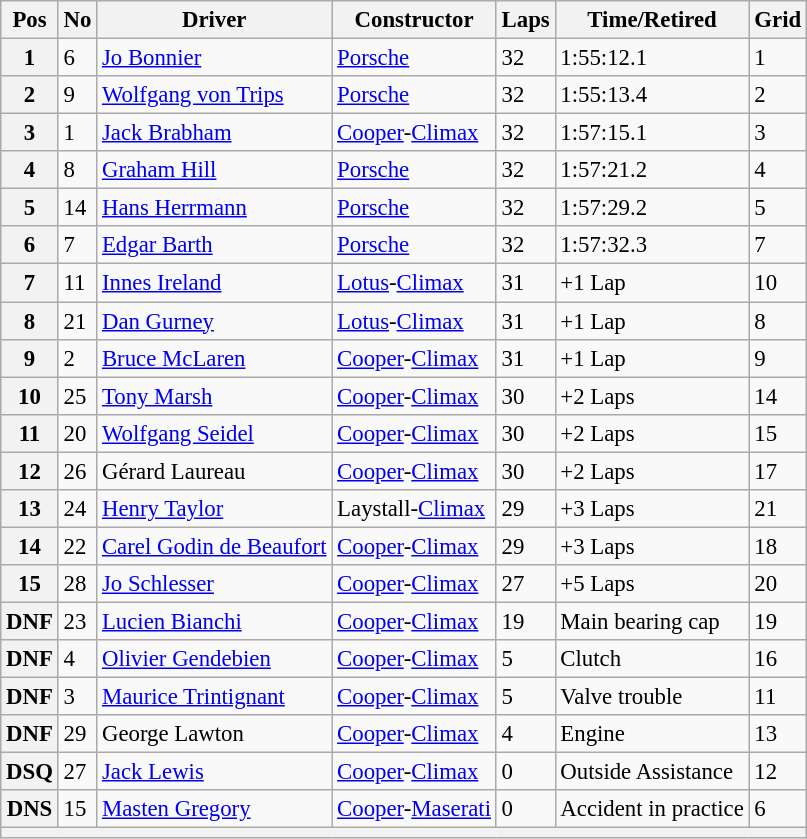<table class="wikitable" style="font-size: 95%;">
<tr>
<th>Pos</th>
<th>No</th>
<th>Driver</th>
<th>Constructor</th>
<th>Laps</th>
<th>Time/Retired</th>
<th>Grid</th>
</tr>
<tr>
<th>1</th>
<td>6</td>
<td> <a href='#'>Jo Bonnier</a></td>
<td><a href='#'>Porsche</a></td>
<td>32</td>
<td>1:55:12.1</td>
<td>1</td>
</tr>
<tr>
<th>2</th>
<td>9</td>
<td> <a href='#'>Wolfgang von Trips</a></td>
<td><a href='#'>Porsche</a></td>
<td>32</td>
<td>1:55:13.4</td>
<td>2</td>
</tr>
<tr>
<th>3</th>
<td>1</td>
<td> <a href='#'>Jack Brabham</a></td>
<td><a href='#'>Cooper</a>-<a href='#'>Climax</a></td>
<td>32</td>
<td>1:57:15.1</td>
<td>3</td>
</tr>
<tr>
<th>4</th>
<td>8</td>
<td> <a href='#'>Graham Hill</a></td>
<td><a href='#'>Porsche</a></td>
<td>32</td>
<td>1:57:21.2</td>
<td>4</td>
</tr>
<tr>
<th>5</th>
<td>14</td>
<td> <a href='#'>Hans Herrmann</a></td>
<td><a href='#'>Porsche</a></td>
<td>32</td>
<td>1:57:29.2</td>
<td>5</td>
</tr>
<tr>
<th>6</th>
<td>7</td>
<td> <a href='#'>Edgar Barth</a></td>
<td><a href='#'>Porsche</a></td>
<td>32</td>
<td>1:57:32.3</td>
<td>7</td>
</tr>
<tr>
<th>7</th>
<td>11</td>
<td> <a href='#'>Innes Ireland</a></td>
<td><a href='#'>Lotus</a>-<a href='#'>Climax</a></td>
<td>31</td>
<td>+1 Lap</td>
<td>10</td>
</tr>
<tr>
<th>8</th>
<td>21</td>
<td> <a href='#'>Dan Gurney</a></td>
<td><a href='#'>Lotus</a>-<a href='#'>Climax</a></td>
<td>31</td>
<td>+1 Lap</td>
<td>8</td>
</tr>
<tr>
<th>9</th>
<td>2</td>
<td> <a href='#'>Bruce McLaren</a></td>
<td><a href='#'>Cooper</a>-<a href='#'>Climax</a></td>
<td>31</td>
<td>+1 Lap</td>
<td>9</td>
</tr>
<tr>
<th>10</th>
<td>25</td>
<td> <a href='#'>Tony Marsh</a></td>
<td><a href='#'>Cooper</a>-<a href='#'>Climax</a></td>
<td>30</td>
<td>+2 Laps</td>
<td>14</td>
</tr>
<tr>
<th>11</th>
<td>20</td>
<td> <a href='#'>Wolfgang Seidel</a></td>
<td><a href='#'>Cooper</a>-<a href='#'>Climax</a></td>
<td>30</td>
<td>+2 Laps</td>
<td>15</td>
</tr>
<tr>
<th>12</th>
<td>26</td>
<td> Gérard Laureau</td>
<td><a href='#'>Cooper</a>-<a href='#'>Climax</a></td>
<td>30</td>
<td>+2 Laps</td>
<td>17</td>
</tr>
<tr>
<th>13</th>
<td>24</td>
<td> <a href='#'>Henry Taylor</a></td>
<td>Laystall-<a href='#'>Climax</a></td>
<td>29</td>
<td>+3 Laps</td>
<td>21</td>
</tr>
<tr>
<th>14</th>
<td>22</td>
<td> <a href='#'>Carel Godin de Beaufort</a></td>
<td><a href='#'>Cooper</a>-<a href='#'>Climax</a></td>
<td>29</td>
<td>+3 Laps</td>
<td>18</td>
</tr>
<tr>
<th>15</th>
<td>28</td>
<td> <a href='#'>Jo Schlesser</a></td>
<td><a href='#'>Cooper</a>-<a href='#'>Climax</a></td>
<td>27</td>
<td>+5 Laps</td>
<td>20</td>
</tr>
<tr>
<th>DNF</th>
<td>23</td>
<td> <a href='#'>Lucien Bianchi</a></td>
<td><a href='#'>Cooper</a>-<a href='#'>Climax</a></td>
<td>19</td>
<td>Main bearing cap</td>
<td>19</td>
</tr>
<tr>
<th>DNF</th>
<td>4</td>
<td> <a href='#'>Olivier Gendebien</a></td>
<td><a href='#'>Cooper</a>-<a href='#'>Climax</a></td>
<td>5</td>
<td>Clutch</td>
<td>16</td>
</tr>
<tr>
<th>DNF</th>
<td>3</td>
<td> <a href='#'>Maurice Trintignant</a></td>
<td><a href='#'>Cooper</a>-<a href='#'>Climax</a></td>
<td>5</td>
<td>Valve trouble</td>
<td>11</td>
</tr>
<tr>
<th>DNF</th>
<td>29</td>
<td> George Lawton</td>
<td><a href='#'>Cooper</a>-<a href='#'>Climax</a></td>
<td>4</td>
<td>Engine</td>
<td>13</td>
</tr>
<tr>
<th>DSQ</th>
<td>27</td>
<td> <a href='#'>Jack Lewis</a></td>
<td><a href='#'>Cooper</a>-<a href='#'>Climax</a></td>
<td>0</td>
<td>Outside Assistance</td>
<td>12</td>
</tr>
<tr>
<th>DNS</th>
<td>15</td>
<td> <a href='#'>Masten Gregory</a></td>
<td><a href='#'>Cooper</a>-<a href='#'>Maserati</a></td>
<td>0</td>
<td>Accident in practice</td>
<td>6</td>
</tr>
<tr>
<th colspan="8"></th>
</tr>
</table>
